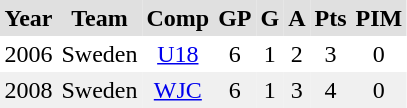<table BORDER="0" CELLPADDING="3" CELLSPACING="0">
<tr ALIGN="center" bgcolor="#e0e0e0">
<th>Year</th>
<th>Team</th>
<th>Comp</th>
<th>GP</th>
<th>G</th>
<th>A</th>
<th>Pts</th>
<th>PIM</th>
</tr>
<tr ALIGN="center">
<td>2006</td>
<td>Sweden</td>
<td><a href='#'>U18</a></td>
<td>6</td>
<td>1</td>
<td>2</td>
<td>3</td>
<td>0</td>
</tr>
<tr ALIGN="center" bgcolor="#f0f0f0">
<td>2008</td>
<td>Sweden</td>
<td><a href='#'>WJC</a></td>
<td>6</td>
<td>1</td>
<td>3</td>
<td>4</td>
<td>0</td>
</tr>
</table>
